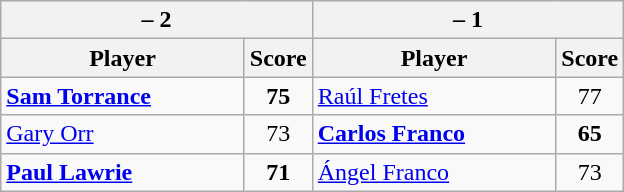<table class=wikitable>
<tr>
<th colspan=2> – 2</th>
<th colspan=2> – 1</th>
</tr>
<tr>
<th width=155>Player</th>
<th>Score</th>
<th width=155>Player</th>
<th>Score</th>
</tr>
<tr>
<td><strong><a href='#'>Sam Torrance</a></strong></td>
<td align=center><strong>75</strong></td>
<td><a href='#'>Raúl Fretes</a></td>
<td align=center>77</td>
</tr>
<tr>
<td><a href='#'>Gary Orr</a></td>
<td align=center>73</td>
<td><strong><a href='#'>Carlos Franco</a></strong></td>
<td align=center><strong>65</strong></td>
</tr>
<tr>
<td><strong><a href='#'>Paul Lawrie</a></strong></td>
<td align=center><strong>71</strong></td>
<td><a href='#'>Ángel Franco</a></td>
<td align=center>73</td>
</tr>
</table>
